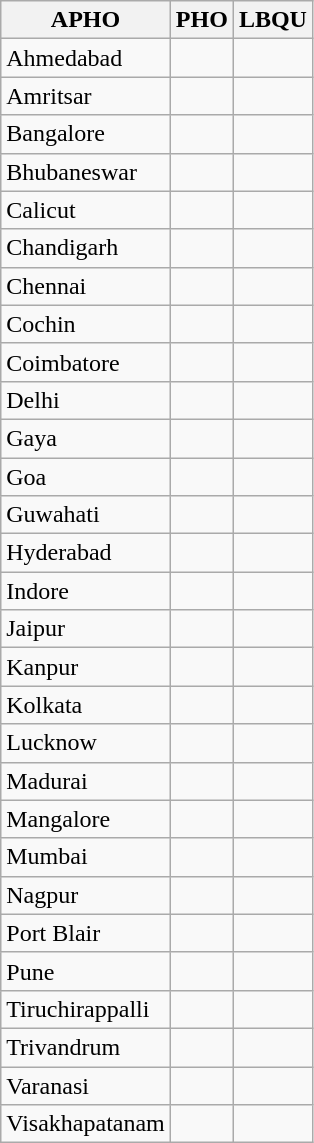<table class="wikitable">
<tr>
<th>APHO</th>
<th>PHO</th>
<th>LBQU</th>
</tr>
<tr>
<td>Ahmedabad</td>
<td></td>
<td></td>
</tr>
<tr>
<td>Amritsar</td>
<td></td>
<td></td>
</tr>
<tr>
<td>Bangalore</td>
<td></td>
<td></td>
</tr>
<tr>
<td>Bhubaneswar</td>
<td></td>
<td></td>
</tr>
<tr>
<td>Calicut</td>
<td></td>
<td></td>
</tr>
<tr>
<td>Chandigarh</td>
<td></td>
<td></td>
</tr>
<tr>
<td>Chennai</td>
<td></td>
<td></td>
</tr>
<tr>
<td>Cochin</td>
<td></td>
<td></td>
</tr>
<tr>
<td>Coimbatore</td>
<td></td>
<td></td>
</tr>
<tr>
<td>Delhi</td>
<td></td>
<td></td>
</tr>
<tr>
<td>Gaya</td>
<td></td>
<td></td>
</tr>
<tr>
<td>Goa</td>
<td></td>
<td></td>
</tr>
<tr>
<td>Guwahati</td>
<td></td>
<td></td>
</tr>
<tr>
<td>Hyderabad</td>
<td></td>
<td></td>
</tr>
<tr>
<td>Indore</td>
<td></td>
<td></td>
</tr>
<tr>
<td>Jaipur</td>
<td></td>
<td></td>
</tr>
<tr>
<td>Kanpur</td>
<td></td>
<td></td>
</tr>
<tr>
<td>Kolkata</td>
<td></td>
<td></td>
</tr>
<tr>
<td>Lucknow</td>
<td></td>
<td></td>
</tr>
<tr>
<td>Madurai</td>
<td></td>
<td></td>
</tr>
<tr>
<td>Mangalore</td>
<td></td>
<td></td>
</tr>
<tr>
<td>Mumbai</td>
<td></td>
<td></td>
</tr>
<tr>
<td>Nagpur</td>
<td></td>
<td></td>
</tr>
<tr>
<td>Port Blair</td>
<td></td>
<td></td>
</tr>
<tr>
<td>Pune</td>
<td></td>
<td></td>
</tr>
<tr>
<td>Tiruchirappalli</td>
<td></td>
<td></td>
</tr>
<tr>
<td>Trivandrum</td>
<td></td>
<td></td>
</tr>
<tr>
<td>Varanasi</td>
<td></td>
<td></td>
</tr>
<tr>
<td>Visakhapatanam</td>
<td></td>
<td></td>
</tr>
</table>
